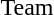<table>
<tr>
<td>Team</td>
<td></td>
<td></td>
<td></td>
</tr>
</table>
